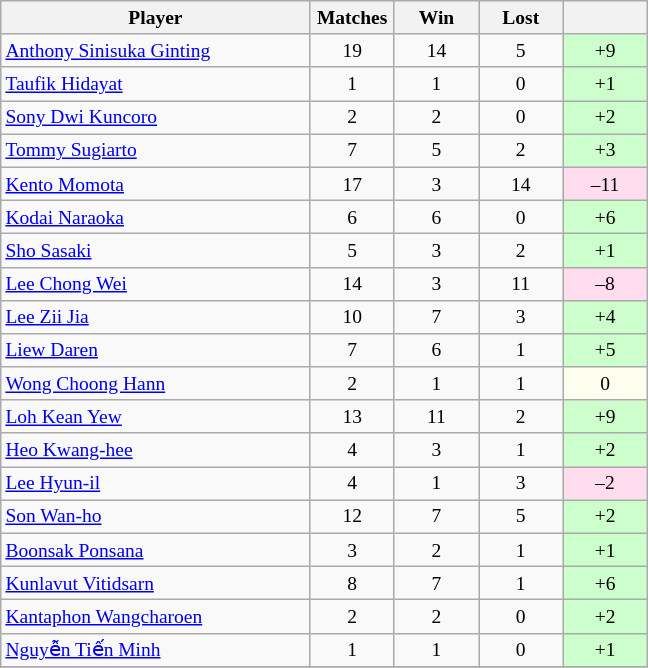<table class=wikitable style="text-align:center; font-size:small">
<tr>
<th width="200">Player</th>
<th width="50">Matches</th>
<th width="50">Win</th>
<th width="50">Lost</th>
<th width="50"></th>
</tr>
<tr>
<td align="left"> <a href='#'>Anthony Sinisuka Ginting</a></td>
<td>19</td>
<td>14</td>
<td>5</td>
<td bgcolor="#ccffcc">+9</td>
</tr>
<tr>
<td align="left"> <a href='#'>Taufik Hidayat</a></td>
<td>1</td>
<td>1</td>
<td>0</td>
<td bgcolor="#ccffcc">+1</td>
</tr>
<tr>
<td align="left"> <a href='#'>Sony Dwi Kuncoro</a></td>
<td>2</td>
<td>2</td>
<td>0</td>
<td bgcolor="#ccffcc">+2</td>
</tr>
<tr>
<td align="left"> <a href='#'>Tommy Sugiarto</a></td>
<td>7</td>
<td>5</td>
<td>2</td>
<td bgcolor="#ccffcc">+3</td>
</tr>
<tr>
<td align="left"> <a href='#'>Kento Momota</a></td>
<td>17</td>
<td>3</td>
<td>14</td>
<td bgcolor="#ffddee">–11</td>
</tr>
<tr>
<td align="left"> <a href='#'>Kodai Naraoka</a></td>
<td>6</td>
<td>6</td>
<td>0</td>
<td bgcolor="#ccffcc">+6</td>
</tr>
<tr>
<td align="left"> <a href='#'>Sho Sasaki</a></td>
<td>5</td>
<td>3</td>
<td>2</td>
<td bgcolor="#ccffcc">+1</td>
</tr>
<tr>
<td align="left"> <a href='#'>Lee Chong Wei</a></td>
<td>14</td>
<td>3</td>
<td>11</td>
<td bgcolor="#ffddee">–8</td>
</tr>
<tr>
<td align="left"> <a href='#'>Lee Zii Jia</a></td>
<td>10</td>
<td>7</td>
<td>3</td>
<td bgcolor="#ccffcc">+4</td>
</tr>
<tr>
<td align="left"> <a href='#'>Liew Daren</a></td>
<td>7</td>
<td>6</td>
<td>1</td>
<td bgcolor="#ccffcc">+5</td>
</tr>
<tr>
<td align="left"> <a href='#'>Wong Choong Hann</a></td>
<td>2</td>
<td>1</td>
<td>1</td>
<td bgcolor="#fffff0">0</td>
</tr>
<tr>
<td align="left"> <a href='#'>Loh Kean Yew</a></td>
<td>13</td>
<td>11</td>
<td>2</td>
<td bgcolor="#ccffcc">+9</td>
</tr>
<tr>
<td align="left"> <a href='#'>Heo Kwang-hee</a></td>
<td>4</td>
<td>3</td>
<td>1</td>
<td bgcolor="#ccffcc">+2</td>
</tr>
<tr>
<td align="left"> <a href='#'>Lee Hyun-il</a></td>
<td>4</td>
<td>1</td>
<td>3</td>
<td bgcolor="#ffddee">–2</td>
</tr>
<tr>
<td align="left"> <a href='#'>Son Wan-ho</a></td>
<td>12</td>
<td>7</td>
<td>5</td>
<td bgcolor="#ccffcc">+2</td>
</tr>
<tr>
<td align="left"> <a href='#'>Boonsak Ponsana</a></td>
<td>3</td>
<td>2</td>
<td>1</td>
<td bgcolor="#ccffcc">+1</td>
</tr>
<tr>
<td align="left"> <a href='#'>Kunlavut Vitidsarn</a></td>
<td>8</td>
<td>7</td>
<td>1</td>
<td bgcolor="#ccffcc">+6</td>
</tr>
<tr>
<td align="left"> <a href='#'>Kantaphon Wangcharoen</a></td>
<td>2</td>
<td>2</td>
<td>0</td>
<td bgcolor="#ccffcc">+2</td>
</tr>
<tr>
<td align="left"> <a href='#'>Nguyễn Tiến Minh</a></td>
<td>1</td>
<td>1</td>
<td>0</td>
<td bgcolor="#ccffcc">+1</td>
</tr>
<tr>
</tr>
</table>
